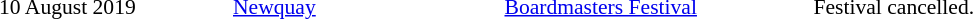<table cellpadding="2" style="border: 0px solid darkgray; font-size:90%">
<tr>
<th width="150"></th>
<th width="175"></th>
<th width="200"></th>
<th width="450"></th>
</tr>
<tr border="0">
<td>10 August 2019</td>
<td><a href='#'>Newquay</a></td>
<td><a href='#'>Boardmasters Festival</a></td>
<td>Festival cancelled.</td>
</tr>
</table>
